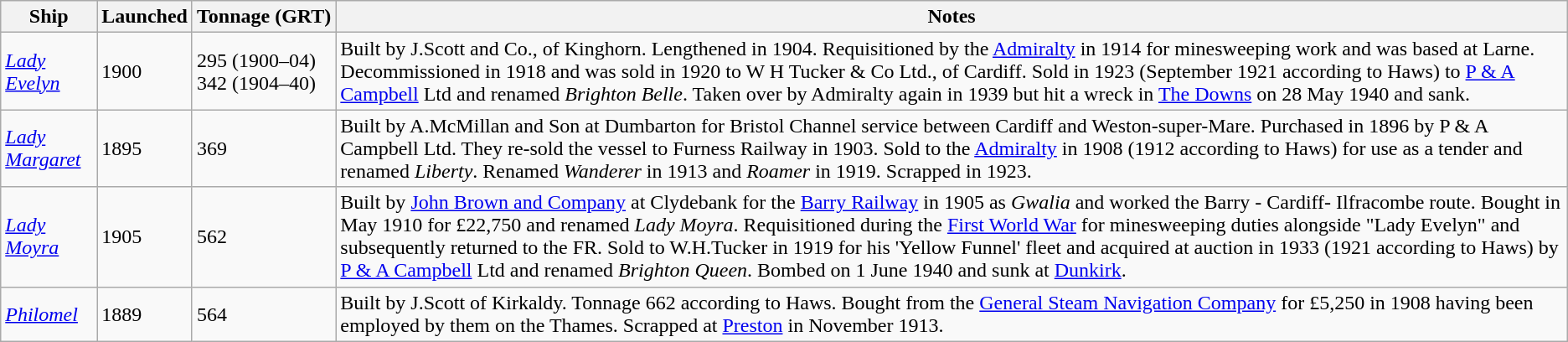<table class="wikitable">
<tr>
<th>Ship</th>
<th>Launched</th>
<th>Tonnage (GRT)</th>
<th>Notes</th>
</tr>
<tr>
<td><a href='#'><em>Lady Evelyn</em></a></td>
<td>1900</td>
<td>295 (1900–04)<br>342 (1904–40)</td>
<td>Built by J.Scott and Co., of Kinghorn. Lengthened in 1904. Requisitioned by the <a href='#'>Admiralty</a> in 1914 for minesweeping work and was based at Larne. Decommissioned in 1918 and was sold in 1920 to W H Tucker & Co Ltd., of Cardiff. Sold in 1923 (September 1921 according to Haws) to <a href='#'>P & A Campbell</a> Ltd and renamed <em>Brighton Belle</em>. Taken over by Admiralty again in 1939 but hit a wreck in <a href='#'>The Downs</a> on 28 May 1940 and sank.</td>
</tr>
<tr>
<td><a href='#'><em>Lady Margaret</em></a></td>
<td>1895</td>
<td>369</td>
<td>Built by A.McMillan and Son at Dumbarton for Bristol Channel service between Cardiff and Weston-super-Mare. Purchased in 1896 by P & A Campbell Ltd. They re-sold the vessel to Furness Railway in 1903.  Sold to the <a href='#'>Admiralty</a> in 1908 (1912 according to Haws) for use as a tender and renamed <em>Liberty</em>. Renamed <em>Wanderer</em> in 1913 and <em>Roamer</em> in 1919. Scrapped in 1923.</td>
</tr>
<tr>
<td><a href='#'><em>Lady Moyra</em></a></td>
<td>1905</td>
<td>562</td>
<td>Built by <a href='#'>John Brown and Company</a> at Clydebank for the <a href='#'>Barry Railway</a> in 1905 as <em>Gwalia</em> and worked the Barry - Cardiff- Ilfracombe route. Bought in May 1910 for £22,750 and renamed <em>Lady Moyra</em>. Requisitioned during the <a href='#'>First World War</a> for minesweeping duties alongside "Lady Evelyn" and subsequently returned to the FR. Sold to W.H.Tucker in 1919 for his 'Yellow Funnel' fleet and acquired at auction in 1933 (1921 according to Haws) by <a href='#'>P & A Campbell</a> Ltd and renamed <em>Brighton Queen</em>. Bombed on 1 June 1940 and sunk at <a href='#'>Dunkirk</a>.</td>
</tr>
<tr>
<td><a href='#'><em>Philomel</em></a></td>
<td>1889</td>
<td>564</td>
<td>Built by J.Scott of Kirkaldy. Tonnage 662 according to Haws. Bought from the <a href='#'>General Steam Navigation Company</a> for £5,250 in 1908 having been employed by them on the Thames. Scrapped at <a href='#'>Preston</a> in November 1913.</td>
</tr>
</table>
